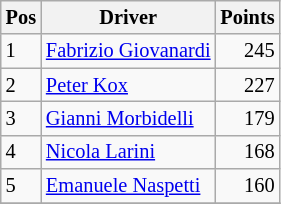<table class="wikitable" style="font-size: 85%;">
<tr>
<th>Pos</th>
<th>Driver</th>
<th>Points</th>
</tr>
<tr>
<td>1</td>
<td> <a href='#'>Fabrizio Giovanardi</a></td>
<td style="text-align:right">245</td>
</tr>
<tr>
<td>2</td>
<td> <a href='#'>Peter Kox</a></td>
<td style="text-align:right">227</td>
</tr>
<tr>
<td>3</td>
<td> <a href='#'>Gianni Morbidelli</a></td>
<td style="text-align:right">179</td>
</tr>
<tr>
<td>4</td>
<td> <a href='#'>Nicola Larini</a></td>
<td style="text-align:right">168</td>
</tr>
<tr>
<td>5</td>
<td> <a href='#'>Emanuele Naspetti</a></td>
<td style="text-align:right">160</td>
</tr>
<tr>
</tr>
</table>
